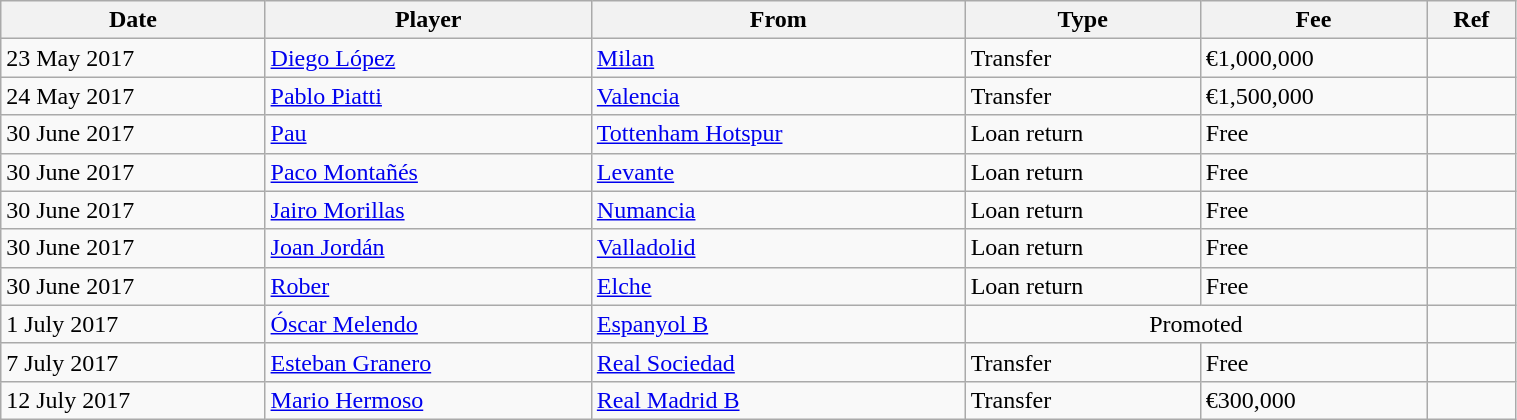<table class="wikitable" style="width:80%;">
<tr>
<th>Date</th>
<th>Player</th>
<th>From</th>
<th>Type</th>
<th>Fee</th>
<th>Ref</th>
</tr>
<tr>
<td>23 May 2017</td>
<td> <a href='#'>Diego López</a></td>
<td> <a href='#'>Milan</a></td>
<td>Transfer</td>
<td>€1,000,000</td>
<td></td>
</tr>
<tr>
<td>24 May 2017</td>
<td> <a href='#'>Pablo Piatti</a></td>
<td> <a href='#'>Valencia</a></td>
<td>Transfer</td>
<td>€1,500,000</td>
<td></td>
</tr>
<tr>
<td>30 June 2017</td>
<td> <a href='#'>Pau</a></td>
<td> <a href='#'>Tottenham Hotspur</a></td>
<td>Loan return</td>
<td>Free</td>
<td></td>
</tr>
<tr>
<td>30 June 2017</td>
<td> <a href='#'>Paco Montañés</a></td>
<td> <a href='#'>Levante</a></td>
<td>Loan return</td>
<td>Free</td>
<td></td>
</tr>
<tr>
<td>30 June 2017</td>
<td> <a href='#'>Jairo Morillas</a></td>
<td> <a href='#'>Numancia</a></td>
<td>Loan return</td>
<td>Free</td>
<td></td>
</tr>
<tr>
<td>30 June 2017</td>
<td> <a href='#'>Joan Jordán</a></td>
<td> <a href='#'>Valladolid</a></td>
<td>Loan return</td>
<td>Free</td>
<td></td>
</tr>
<tr>
<td>30 June 2017</td>
<td> <a href='#'>Rober</a></td>
<td> <a href='#'>Elche</a></td>
<td>Loan return</td>
<td>Free</td>
<td></td>
</tr>
<tr>
<td>1 July 2017</td>
<td> <a href='#'>Óscar Melendo</a></td>
<td> <a href='#'>Espanyol B</a></td>
<td colspan="2" style="text-align:center;">Promoted</td>
<td></td>
</tr>
<tr>
<td>7 July 2017</td>
<td> <a href='#'>Esteban Granero</a></td>
<td> <a href='#'>Real Sociedad</a></td>
<td>Transfer</td>
<td>Free</td>
<td></td>
</tr>
<tr>
<td>12 July 2017</td>
<td> <a href='#'>Mario Hermoso</a></td>
<td> <a href='#'>Real Madrid B</a></td>
<td>Transfer</td>
<td>€300,000</td>
<td></td>
</tr>
</table>
